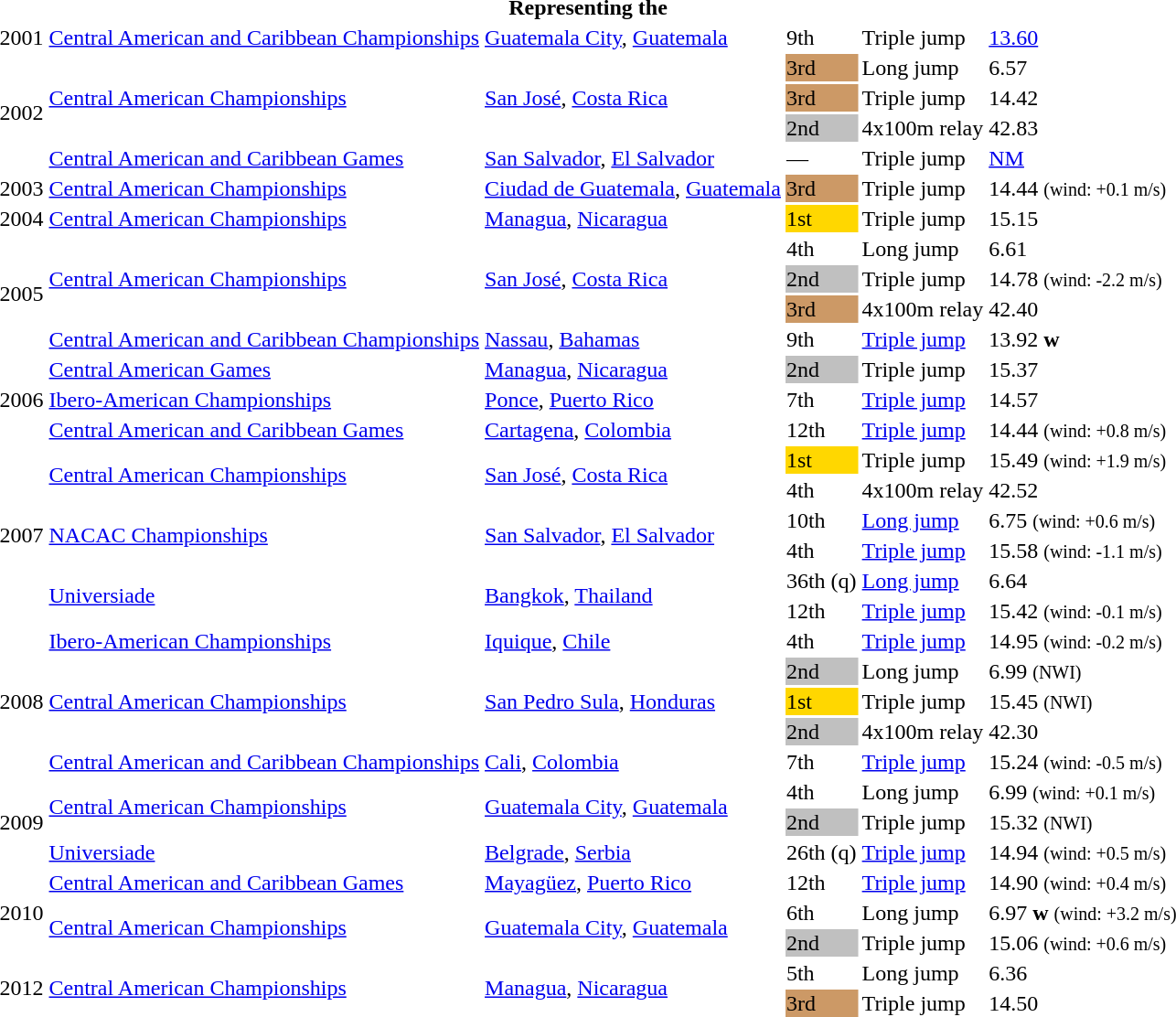<table>
<tr>
<th colspan="6">Representing the </th>
</tr>
<tr>
<td>2001</td>
<td><a href='#'>Central American and Caribbean Championships</a></td>
<td><a href='#'>Guatemala City</a>, <a href='#'>Guatemala</a></td>
<td>9th</td>
<td>Triple jump</td>
<td><a href='#'>13.60</a></td>
</tr>
<tr>
<td rowspan=4>2002</td>
<td rowspan=3><a href='#'>Central American Championships</a></td>
<td rowspan=3><a href='#'>San José</a>, <a href='#'>Costa Rica</a></td>
<td bgcolor="cc9966">3rd</td>
<td>Long jump</td>
<td>6.57</td>
</tr>
<tr>
<td bgcolor="cc9966">3rd</td>
<td>Triple jump</td>
<td>14.42</td>
</tr>
<tr>
<td bgcolor=silver>2nd</td>
<td>4x100m relay</td>
<td>42.83</td>
</tr>
<tr>
<td><a href='#'>Central American and Caribbean Games</a></td>
<td><a href='#'>San Salvador</a>, <a href='#'>El Salvador</a></td>
<td>—</td>
<td>Triple jump</td>
<td><a href='#'>NM</a></td>
</tr>
<tr>
<td>2003</td>
<td><a href='#'>Central American Championships</a></td>
<td><a href='#'>Ciudad de Guatemala</a>, <a href='#'>Guatemala</a></td>
<td bgcolor="cc9966">3rd</td>
<td>Triple jump</td>
<td>14.44 <small>(wind: +0.1 m/s)</small></td>
</tr>
<tr>
<td>2004</td>
<td><a href='#'>Central American Championships</a></td>
<td><a href='#'>Managua</a>, <a href='#'>Nicaragua</a></td>
<td bgcolor=gold>1st</td>
<td>Triple jump</td>
<td>15.15</td>
</tr>
<tr>
<td rowspan=4>2005</td>
<td rowspan=3><a href='#'>Central American Championships</a></td>
<td rowspan=3><a href='#'>San José</a>, <a href='#'>Costa Rica</a></td>
<td>4th</td>
<td>Long jump</td>
<td>6.61</td>
</tr>
<tr>
<td bgcolor=silver>2nd</td>
<td>Triple jump</td>
<td>14.78 <small>(wind: -2.2 m/s)</small></td>
</tr>
<tr>
<td bgcolor="cc9966">3rd</td>
<td>4x100m relay</td>
<td>42.40</td>
</tr>
<tr>
<td><a href='#'>Central American and Caribbean Championships</a></td>
<td><a href='#'>Nassau</a>, <a href='#'>Bahamas</a></td>
<td>9th</td>
<td><a href='#'>Triple jump</a></td>
<td>13.92 <strong>w</strong></td>
</tr>
<tr>
<td rowspan=3>2006</td>
<td><a href='#'>Central American Games</a></td>
<td><a href='#'>Managua</a>, <a href='#'>Nicaragua</a></td>
<td bgcolor=silver>2nd</td>
<td>Triple jump</td>
<td>15.37</td>
</tr>
<tr>
<td><a href='#'>Ibero-American Championships</a></td>
<td><a href='#'>Ponce</a>, <a href='#'>Puerto Rico</a></td>
<td>7th</td>
<td><a href='#'>Triple jump</a></td>
<td>14.57</td>
</tr>
<tr>
<td><a href='#'>Central American and Caribbean Games</a></td>
<td><a href='#'>Cartagena</a>, <a href='#'>Colombia</a></td>
<td>12th</td>
<td><a href='#'>Triple jump</a></td>
<td>14.44 <small>(wind: +0.8 m/s)</small></td>
</tr>
<tr>
<td rowspan=6>2007</td>
<td rowspan=2><a href='#'>Central American Championships</a></td>
<td rowspan=2><a href='#'>San José</a>, <a href='#'>Costa Rica</a></td>
<td bgcolor=gold>1st</td>
<td>Triple jump</td>
<td>15.49 <small>(wind: +1.9 m/s)</small></td>
</tr>
<tr>
<td>4th</td>
<td>4x100m relay</td>
<td>42.52</td>
</tr>
<tr>
<td rowspan=2><a href='#'>NACAC Championships</a></td>
<td rowspan=2><a href='#'>San Salvador</a>, <a href='#'>El Salvador</a></td>
<td>10th</td>
<td><a href='#'>Long jump</a></td>
<td>6.75 <small>(wind: +0.6 m/s)</small></td>
</tr>
<tr>
<td>4th</td>
<td><a href='#'>Triple jump</a></td>
<td>15.58 <small>(wind: -1.1 m/s)</small></td>
</tr>
<tr>
<td rowspan=2><a href='#'>Universiade</a></td>
<td rowspan=2><a href='#'>Bangkok</a>, <a href='#'>Thailand</a></td>
<td>36th (q)</td>
<td><a href='#'>Long jump</a></td>
<td>6.64</td>
</tr>
<tr>
<td>12th</td>
<td><a href='#'>Triple jump</a></td>
<td>15.42 <small>(wind: -0.1 m/s)</small></td>
</tr>
<tr>
<td rowspan=5>2008</td>
<td><a href='#'>Ibero-American Championships</a></td>
<td><a href='#'>Iquique</a>, <a href='#'>Chile</a></td>
<td>4th</td>
<td><a href='#'>Triple jump</a></td>
<td>14.95 <small>(wind: -0.2 m/s)</small></td>
</tr>
<tr>
<td rowspan=3><a href='#'>Central American Championships</a></td>
<td rowspan=3><a href='#'>San Pedro Sula</a>, <a href='#'>Honduras</a></td>
<td bgcolor=silver>2nd</td>
<td>Long jump</td>
<td>6.99 <small>(NWI)</small></td>
</tr>
<tr>
<td bgcolor=gold>1st</td>
<td>Triple jump</td>
<td>15.45 <small>(NWI)</small></td>
</tr>
<tr>
<td bgcolor=silver>2nd</td>
<td>4x100m relay</td>
<td>42.30</td>
</tr>
<tr>
<td><a href='#'>Central American and Caribbean Championships</a></td>
<td><a href='#'>Cali</a>, <a href='#'>Colombia</a></td>
<td>7th</td>
<td><a href='#'>Triple jump</a></td>
<td>15.24 <small>(wind: -0.5 m/s)</small></td>
</tr>
<tr>
<td rowspan=3>2009</td>
<td rowspan=2><a href='#'>Central American Championships</a></td>
<td rowspan=2><a href='#'>Guatemala City</a>, <a href='#'>Guatemala</a></td>
<td>4th</td>
<td>Long jump</td>
<td>6.99 <small>(wind: +0.1 m/s)</small></td>
</tr>
<tr>
<td bgcolor=silver>2nd</td>
<td>Triple jump</td>
<td>15.32 <small>(NWI)</small></td>
</tr>
<tr>
<td><a href='#'>Universiade</a></td>
<td><a href='#'>Belgrade</a>, <a href='#'>Serbia</a></td>
<td>26th (q)</td>
<td><a href='#'>Triple jump</a></td>
<td>14.94 <small>(wind: +0.5 m/s)</small></td>
</tr>
<tr>
<td rowspan=3>2010</td>
<td><a href='#'>Central American and Caribbean Games</a></td>
<td><a href='#'>Mayagüez</a>, <a href='#'>Puerto Rico</a></td>
<td>12th</td>
<td><a href='#'>Triple jump</a></td>
<td>14.90 <small>(wind: +0.4 m/s)</small></td>
</tr>
<tr>
<td rowspan=2><a href='#'>Central American Championships</a></td>
<td rowspan=2><a href='#'>Guatemala City</a>, <a href='#'>Guatemala</a></td>
<td>6th</td>
<td>Long jump</td>
<td>6.97 <strong>w</strong> <small>(wind: +3.2 m/s)</small></td>
</tr>
<tr>
<td bgcolor=silver>2nd</td>
<td>Triple jump</td>
<td>15.06 <small>(wind: +0.6 m/s)</small></td>
</tr>
<tr>
<td rowspan=2>2012</td>
<td rowspan=2><a href='#'>Central American Championships</a></td>
<td rowspan=2><a href='#'>Managua</a>, <a href='#'>Nicaragua</a></td>
<td>5th</td>
<td>Long jump</td>
<td>6.36</td>
</tr>
<tr>
<td bgcolor="cc9966">3rd</td>
<td>Triple jump</td>
<td>14.50</td>
</tr>
</table>
